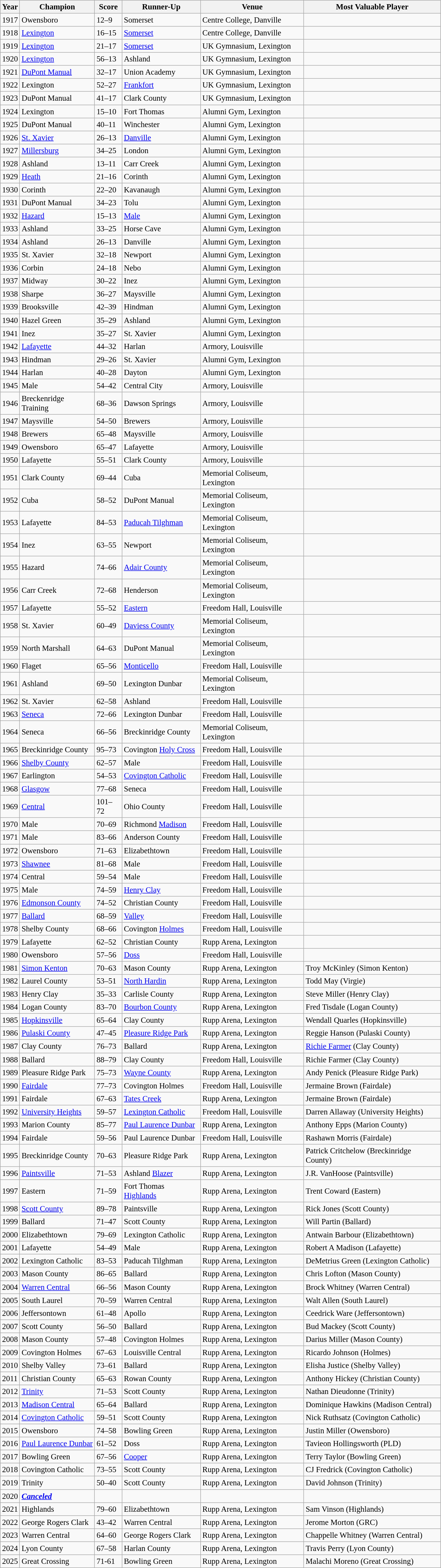<table class="wikitable sortable mw-collapsible autocollapse" style="width: 67%; font-size: 95%;">
<tr>
<th>Year</th>
<th>Champion</th>
<th>Score</th>
<th>Runner-Up</th>
<th>Venue</th>
<th>Most Valuable Player</th>
</tr>
<tr>
<td>1917</td>
<td>Owensboro</td>
<td>12–9</td>
<td>Somerset</td>
<td>Centre College, Danville</td>
<td></td>
</tr>
<tr>
<td>1918</td>
<td><a href='#'>Lexington</a></td>
<td>16–15</td>
<td><a href='#'>Somerset</a></td>
<td>Centre College, Danville</td>
<td></td>
</tr>
<tr>
<td>1919</td>
<td><a href='#'>Lexington</a></td>
<td>21–17</td>
<td><a href='#'>Somerset</a></td>
<td>UK Gymnasium, Lexington</td>
<td></td>
</tr>
<tr>
<td>1920</td>
<td><a href='#'>Lexington</a></td>
<td>56–13</td>
<td>Ashland</td>
<td>UK Gymnasium, Lexington</td>
<td></td>
</tr>
<tr>
<td>1921</td>
<td><a href='#'>DuPont Manual</a></td>
<td>32–17</td>
<td>Union Academy</td>
<td>UK Gymnasium, Lexington</td>
<td></td>
</tr>
<tr>
<td>1922</td>
<td>Lexington</td>
<td>52–27</td>
<td><a href='#'>Frankfort</a></td>
<td>UK Gymnasium, Lexington</td>
<td></td>
</tr>
<tr>
<td>1923</td>
<td>DuPont Manual</td>
<td>41–17</td>
<td>Clark County</td>
<td>UK Gymnasium, Lexington</td>
<td></td>
</tr>
<tr>
<td>1924</td>
<td>Lexington</td>
<td>15–10</td>
<td>Fort Thomas</td>
<td>Alumni Gym, Lexington</td>
<td></td>
</tr>
<tr>
<td>1925</td>
<td>DuPont Manual</td>
<td>40–11</td>
<td>Winchester</td>
<td>Alumni Gym, Lexington</td>
<td></td>
</tr>
<tr>
<td>1926</td>
<td><a href='#'>St. Xavier</a></td>
<td>26–13</td>
<td><a href='#'>Danville</a></td>
<td>Alumni Gym, Lexington</td>
<td></td>
</tr>
<tr>
<td>1927</td>
<td><a href='#'>Millersburg</a></td>
<td>34–25</td>
<td>London</td>
<td>Alumni Gym, Lexington</td>
<td></td>
</tr>
<tr>
<td>1928</td>
<td>Ashland</td>
<td>13–11 </td>
<td>Carr Creek</td>
<td>Alumni Gym, Lexington</td>
<td></td>
</tr>
<tr>
<td>1929</td>
<td><a href='#'>Heath</a></td>
<td>21–16</td>
<td>Corinth</td>
<td>Alumni Gym, Lexington</td>
<td></td>
</tr>
<tr>
<td>1930</td>
<td>Corinth</td>
<td>22–20</td>
<td>Kavanaugh</td>
<td>Alumni Gym, Lexington</td>
<td></td>
</tr>
<tr>
<td>1931</td>
<td>DuPont Manual</td>
<td>34–23</td>
<td>Tolu</td>
<td>Alumni Gym, Lexington</td>
<td></td>
</tr>
<tr>
<td>1932</td>
<td><a href='#'>Hazard</a></td>
<td>15–13</td>
<td><a href='#'>Male</a></td>
<td>Alumni Gym, Lexington</td>
<td></td>
</tr>
<tr>
<td>1933</td>
<td>Ashland</td>
<td>33–25</td>
<td>Horse Cave</td>
<td>Alumni Gym, Lexington</td>
<td></td>
</tr>
<tr>
<td>1934</td>
<td>Ashland</td>
<td>26–13</td>
<td>Danville</td>
<td>Alumni Gym, Lexington</td>
<td></td>
</tr>
<tr>
<td>1935</td>
<td>St. Xavier</td>
<td>32–18</td>
<td>Newport</td>
<td>Alumni Gym, Lexington</td>
<td></td>
</tr>
<tr>
<td>1936</td>
<td>Corbin</td>
<td>24–18</td>
<td>Nebo</td>
<td>Alumni Gym, Lexington</td>
<td></td>
</tr>
<tr>
<td>1937</td>
<td>Midway</td>
<td>30–22</td>
<td>Inez</td>
<td>Alumni Gym, Lexington</td>
<td></td>
</tr>
<tr>
<td>1938</td>
<td>Sharpe</td>
<td>36–27</td>
<td>Maysville</td>
<td>Alumni Gym, Lexington</td>
<td></td>
</tr>
<tr>
<td>1939</td>
<td>Brooksville</td>
<td>42–39</td>
<td>Hindman</td>
<td>Alumni Gym, Lexington</td>
<td></td>
</tr>
<tr>
<td>1940</td>
<td>Hazel Green</td>
<td>35–29</td>
<td>Ashland</td>
<td>Alumni Gym, Lexington</td>
<td></td>
</tr>
<tr>
<td>1941</td>
<td>Inez</td>
<td>35–27</td>
<td>St. Xavier</td>
<td>Alumni Gym, Lexington</td>
<td></td>
</tr>
<tr>
<td>1942</td>
<td><a href='#'>Lafayette</a></td>
<td>44–32</td>
<td>Harlan</td>
<td>Armory, Louisville</td>
<td></td>
</tr>
<tr>
<td>1943</td>
<td>Hindman</td>
<td>29–26</td>
<td>St. Xavier</td>
<td>Alumni Gym, Lexington</td>
<td></td>
</tr>
<tr>
<td>1944</td>
<td>Harlan</td>
<td>40–28</td>
<td>Dayton</td>
<td>Alumni Gym, Lexington</td>
<td></td>
</tr>
<tr>
<td>1945</td>
<td>Male</td>
<td>54–42</td>
<td>Central City</td>
<td>Armory, Louisville</td>
<td></td>
</tr>
<tr>
<td>1946</td>
<td>Breckenridge Training</td>
<td>68–36</td>
<td>Dawson Springs</td>
<td>Armory, Louisville</td>
<td></td>
</tr>
<tr>
<td>1947</td>
<td>Maysville</td>
<td>54–50</td>
<td>Brewers</td>
<td>Armory, Louisville</td>
<td></td>
</tr>
<tr>
<td>1948</td>
<td>Brewers</td>
<td>65–48</td>
<td>Maysville</td>
<td>Armory, Louisville</td>
<td></td>
</tr>
<tr>
<td>1949</td>
<td>Owensboro</td>
<td>65–47</td>
<td>Lafayette</td>
<td>Armory, Louisville</td>
<td></td>
</tr>
<tr>
<td>1950</td>
<td>Lafayette</td>
<td>55–51</td>
<td>Clark County</td>
<td>Armory, Louisville</td>
<td></td>
</tr>
<tr>
<td>1951</td>
<td>Clark County</td>
<td>69–44</td>
<td>Cuba</td>
<td>Memorial Coliseum, Lexington</td>
<td></td>
</tr>
<tr>
<td>1952</td>
<td>Cuba</td>
<td>58–52</td>
<td>DuPont Manual</td>
<td>Memorial Coliseum, Lexington</td>
<td></td>
</tr>
<tr>
<td>1953</td>
<td>Lafayette</td>
<td>84–53</td>
<td><a href='#'>Paducah Tilghman</a></td>
<td>Memorial Coliseum, Lexington</td>
<td></td>
</tr>
<tr>
<td>1954</td>
<td>Inez</td>
<td>63–55</td>
<td>Newport</td>
<td>Memorial Coliseum, Lexington</td>
<td></td>
</tr>
<tr>
<td>1955</td>
<td>Hazard</td>
<td>74–66</td>
<td><a href='#'>Adair County</a></td>
<td>Memorial Coliseum, Lexington</td>
<td></td>
</tr>
<tr>
<td>1956</td>
<td>Carr Creek</td>
<td>72–68</td>
<td>Henderson</td>
<td>Memorial Coliseum, Lexington</td>
<td></td>
</tr>
<tr>
<td>1957</td>
<td>Lafayette</td>
<td>55–52</td>
<td><a href='#'>Eastern</a></td>
<td>Freedom Hall, Louisville</td>
<td></td>
</tr>
<tr>
<td>1958</td>
<td>St. Xavier</td>
<td>60–49</td>
<td><a href='#'>Daviess County</a></td>
<td>Memorial Coliseum, Lexington</td>
<td></td>
</tr>
<tr>
<td>1959</td>
<td>North Marshall</td>
<td>64–63</td>
<td>DuPont Manual</td>
<td>Memorial Coliseum, Lexington</td>
<td></td>
</tr>
<tr>
<td>1960</td>
<td>Flaget</td>
<td>65–56</td>
<td><a href='#'>Monticello</a></td>
<td>Freedom Hall, Louisville</td>
<td></td>
</tr>
<tr>
<td>1961</td>
<td>Ashland</td>
<td>69–50</td>
<td>Lexington Dunbar</td>
<td>Memorial Coliseum, Lexington</td>
<td></td>
</tr>
<tr>
<td>1962</td>
<td>St. Xavier</td>
<td>62–58</td>
<td>Ashland</td>
<td>Freedom Hall, Louisville</td>
<td></td>
</tr>
<tr>
<td>1963</td>
<td><a href='#'>Seneca</a></td>
<td>72–66</td>
<td>Lexington Dunbar</td>
<td>Freedom Hall, Louisville</td>
<td></td>
</tr>
<tr>
<td>1964</td>
<td>Seneca</td>
<td>66–56</td>
<td>Breckinridge County</td>
<td>Memorial Coliseum, Lexington</td>
<td></td>
</tr>
<tr>
<td>1965</td>
<td>Breckinridge County</td>
<td>95–73</td>
<td>Covington <a href='#'>Holy Cross</a></td>
<td>Freedom Hall, Louisville</td>
<td></td>
</tr>
<tr>
<td>1966</td>
<td><a href='#'>Shelby County</a></td>
<td>62–57</td>
<td>Male</td>
<td>Freedom Hall, Louisville</td>
<td></td>
</tr>
<tr>
<td>1967</td>
<td>Earlington</td>
<td>54–53</td>
<td><a href='#'>Covington Catholic</a></td>
<td>Freedom Hall, Louisville</td>
<td></td>
</tr>
<tr>
<td>1968</td>
<td><a href='#'>Glasgow</a></td>
<td>77–68</td>
<td>Seneca</td>
<td>Freedom Hall, Louisville</td>
<td></td>
</tr>
<tr>
<td>1969</td>
<td><a href='#'>Central</a></td>
<td>101–72</td>
<td>Ohio County</td>
<td>Freedom Hall, Louisville</td>
<td></td>
</tr>
<tr>
<td>1970</td>
<td>Male</td>
<td>70–69</td>
<td>Richmond <a href='#'>Madison</a></td>
<td>Freedom Hall, Louisville</td>
<td></td>
</tr>
<tr>
<td>1971</td>
<td>Male</td>
<td>83–66</td>
<td>Anderson County</td>
<td>Freedom Hall, Louisville</td>
<td></td>
</tr>
<tr>
<td>1972</td>
<td>Owensboro</td>
<td>71–63</td>
<td>Elizabethtown</td>
<td>Freedom Hall, Louisville</td>
<td></td>
</tr>
<tr>
<td>1973</td>
<td><a href='#'>Shawnee</a></td>
<td>81–68</td>
<td>Male</td>
<td>Freedom Hall, Louisville</td>
<td></td>
</tr>
<tr>
<td>1974</td>
<td>Central</td>
<td>59–54</td>
<td>Male</td>
<td>Freedom Hall, Louisville</td>
<td></td>
</tr>
<tr>
<td>1975</td>
<td>Male</td>
<td>74–59</td>
<td><a href='#'>Henry Clay</a></td>
<td>Freedom Hall, Louisville</td>
<td></td>
</tr>
<tr>
<td>1976</td>
<td><a href='#'>Edmonson County</a></td>
<td>74–52</td>
<td>Christian County</td>
<td>Freedom Hall, Louisville</td>
<td></td>
</tr>
<tr>
<td>1977</td>
<td><a href='#'>Ballard</a></td>
<td>68–59</td>
<td><a href='#'>Valley</a></td>
<td>Freedom Hall, Louisville</td>
<td></td>
</tr>
<tr>
<td>1978</td>
<td>Shelby County</td>
<td>68–66 </td>
<td>Covington <a href='#'>Holmes</a></td>
<td>Freedom Hall, Louisville</td>
<td></td>
</tr>
<tr>
<td>1979</td>
<td>Lafayette</td>
<td>62–52</td>
<td>Christian County</td>
<td>Rupp Arena, Lexington</td>
<td></td>
</tr>
<tr>
<td>1980</td>
<td>Owensboro</td>
<td>57–56</td>
<td><a href='#'>Doss</a></td>
<td>Freedom Hall, Louisville</td>
<td></td>
</tr>
<tr>
<td>1981</td>
<td><a href='#'>Simon Kenton</a></td>
<td>70–63</td>
<td>Mason County</td>
<td>Rupp Arena, Lexington</td>
<td>Troy McKinley (Simon Kenton)</td>
</tr>
<tr>
<td>1982</td>
<td>Laurel County</td>
<td>53–51</td>
<td><a href='#'>North Hardin</a></td>
<td>Rupp Arena, Lexington</td>
<td>Todd May (Virgie)</td>
</tr>
<tr>
<td>1983</td>
<td>Henry Clay</td>
<td>35–33 </td>
<td>Carlisle County</td>
<td>Rupp Arena, Lexington</td>
<td>Steve Miller (Henry Clay)</td>
</tr>
<tr>
<td>1984</td>
<td>Logan County</td>
<td>83–70</td>
<td><a href='#'>Bourbon County</a></td>
<td>Rupp Arena, Lexington</td>
<td>Fred Tisdale (Logan County)</td>
</tr>
<tr>
<td>1985</td>
<td><a href='#'>Hopkinsville</a></td>
<td>65–64</td>
<td>Clay County</td>
<td>Rupp Arena, Lexington</td>
<td>Wendall Quarles (Hopkinsville)</td>
</tr>
<tr>
<td>1986</td>
<td><a href='#'>Pulaski County</a></td>
<td>47–45</td>
<td><a href='#'>Pleasure Ridge Park</a></td>
<td>Rupp Arena, Lexington</td>
<td>Reggie Hanson (Pulaski County)</td>
</tr>
<tr>
<td>1987</td>
<td>Clay County</td>
<td>76–73 </td>
<td>Ballard</td>
<td>Rupp Arena, Lexington</td>
<td><a href='#'>Richie Farmer</a> (Clay County)</td>
</tr>
<tr>
<td>1988</td>
<td>Ballard</td>
<td>88–79</td>
<td>Clay County</td>
<td>Freedom Hall, Louisville</td>
<td>Richie Farmer (Clay County)</td>
</tr>
<tr>
<td>1989</td>
<td>Pleasure Ridge Park</td>
<td>75–73</td>
<td><a href='#'>Wayne County</a></td>
<td>Rupp Arena, Lexington</td>
<td>Andy Penick (Pleasure Ridge Park)</td>
</tr>
<tr>
<td>1990</td>
<td><a href='#'>Fairdale</a></td>
<td>77–73</td>
<td>Covington Holmes</td>
<td>Freedom Hall, Louisville</td>
<td>Jermaine Brown (Fairdale)</td>
</tr>
<tr>
<td>1991</td>
<td>Fairdale</td>
<td>67–63</td>
<td><a href='#'>Tates Creek</a></td>
<td>Rupp Arena, Lexington</td>
<td>Jermaine Brown (Fairdale)</td>
</tr>
<tr>
<td>1992</td>
<td><a href='#'>University Heights</a></td>
<td>59–57</td>
<td><a href='#'>Lexington Catholic</a></td>
<td>Freedom Hall, Louisville</td>
<td>Darren Allaway (University Heights)</td>
</tr>
<tr>
<td>1993</td>
<td>Marion County</td>
<td>85–77</td>
<td><a href='#'>Paul Laurence Dunbar</a></td>
<td>Rupp Arena, Lexington</td>
<td>Anthony Epps (Marion County)</td>
</tr>
<tr>
<td>1994</td>
<td>Fairdale</td>
<td>59–56</td>
<td>Paul Laurence Dunbar</td>
<td>Freedom Hall, Louisville</td>
<td>Rashawn Morris (Fairdale)</td>
</tr>
<tr>
<td>1995</td>
<td>Breckinridge County</td>
<td>70–63</td>
<td>Pleasure Ridge Park</td>
<td>Rupp Arena, Lexington</td>
<td>Patrick Critchelow (Breckinridge County)</td>
</tr>
<tr>
<td>1996</td>
<td><a href='#'>Paintsville</a></td>
<td>71–53</td>
<td>Ashland <a href='#'>Blazer</a></td>
<td>Rupp Arena, Lexington</td>
<td>J.R. VanHoose (Paintsville)</td>
</tr>
<tr>
<td>1997</td>
<td>Eastern</td>
<td>71–59</td>
<td>Fort Thomas <a href='#'>Highlands</a></td>
<td>Rupp Arena, Lexington</td>
<td>Trent Coward (Eastern)</td>
</tr>
<tr>
<td>1998</td>
<td><a href='#'>Scott County</a></td>
<td>89–78</td>
<td>Paintsville</td>
<td>Rupp Arena, Lexington</td>
<td>Rick Jones (Scott County)</td>
</tr>
<tr>
<td>1999</td>
<td>Ballard</td>
<td>71–47</td>
<td>Scott County</td>
<td>Rupp Arena, Lexington</td>
<td>Will Partin (Ballard)</td>
</tr>
<tr>
<td>2000</td>
<td>Elizabethtown</td>
<td>79–69</td>
<td>Lexington Catholic</td>
<td>Rupp Arena, Lexington</td>
<td>Antwain Barbour (Elizabethtown)</td>
</tr>
<tr>
<td>2001</td>
<td>Lafayette</td>
<td>54–49</td>
<td>Male</td>
<td>Rupp Arena, Lexington</td>
<td>Robert A Madison (Lafayette)</td>
</tr>
<tr>
<td>2002</td>
<td>Lexington Catholic</td>
<td>83–53</td>
<td>Paducah Tilghman</td>
<td>Rupp Arena, Lexington</td>
<td>DeMetrius Green (Lexington Catholic)</td>
</tr>
<tr>
<td>2003</td>
<td>Mason County</td>
<td>86–65</td>
<td>Ballard</td>
<td>Rupp Arena, Lexington</td>
<td>Chris Lofton (Mason County)</td>
</tr>
<tr>
<td>2004</td>
<td><a href='#'>Warren Central</a></td>
<td>66–56</td>
<td>Mason County</td>
<td>Rupp Arena, Lexington</td>
<td>Brock Whitney (Warren Central)</td>
</tr>
<tr>
<td>2005</td>
<td>South Laurel</td>
<td>70–59</td>
<td>Warren Central</td>
<td>Rupp Arena, Lexington</td>
<td>Walt Allen (South Laurel)</td>
</tr>
<tr>
<td>2006</td>
<td>Jeffersontown</td>
<td>61–48</td>
<td>Apollo</td>
<td>Rupp Arena, Lexington</td>
<td>Ceedrick Ware (Jeffersontown)</td>
</tr>
<tr>
<td>2007</td>
<td>Scott County</td>
<td>56–50</td>
<td>Ballard</td>
<td>Rupp Arena, Lexington</td>
<td>Bud Mackey (Scott County)</td>
</tr>
<tr>
<td>2008</td>
<td>Mason County</td>
<td>57–48</td>
<td>Covington Holmes</td>
<td>Rupp Arena, Lexington</td>
<td>Darius Miller (Mason County)</td>
</tr>
<tr>
<td>2009</td>
<td>Covington Holmes</td>
<td>67–63 </td>
<td>Louisville Central</td>
<td>Rupp Arena, Lexington</td>
<td>Ricardo Johnson (Holmes)</td>
</tr>
<tr>
<td>2010</td>
<td>Shelby Valley</td>
<td>73–61</td>
<td>Ballard</td>
<td>Rupp Arena, Lexington</td>
<td>Elisha Justice (Shelby Valley)</td>
</tr>
<tr>
<td>2011</td>
<td>Christian County</td>
<td>65–63 </td>
<td>Rowan County</td>
<td>Rupp Arena, Lexington</td>
<td>Anthony Hickey (Christian County)</td>
</tr>
<tr>
<td>2012</td>
<td><a href='#'>Trinity</a></td>
<td>71–53</td>
<td>Scott County</td>
<td>Rupp Arena, Lexington</td>
<td>Nathan Dieudonne (Trinity)</td>
</tr>
<tr>
<td>2013</td>
<td><a href='#'>Madison Central</a></td>
<td>65–64</td>
<td>Ballard</td>
<td>Rupp Arena, Lexington</td>
<td>Dominique Hawkins (Madison Central)</td>
</tr>
<tr>
<td>2014</td>
<td><a href='#'>Covington Catholic</a></td>
<td>59–51 </td>
<td>Scott County</td>
<td>Rupp Arena, Lexington</td>
<td>Nick Ruthsatz (Covington Catholic)</td>
</tr>
<tr>
<td>2015</td>
<td>Owensboro</td>
<td>74–58</td>
<td>Bowling Green</td>
<td>Rupp Arena, Lexington</td>
<td>Justin Miller (Owensboro)</td>
</tr>
<tr>
<td>2016</td>
<td><a href='#'>Paul Laurence Dunbar</a></td>
<td>61–52</td>
<td>Doss</td>
<td>Rupp Arena, Lexington</td>
<td>Tavieon Hollingsworth (PLD)</td>
</tr>
<tr>
<td>2017</td>
<td>Bowling Green</td>
<td>67–56</td>
<td><a href='#'>Cooper</a></td>
<td>Rupp Arena, Lexington</td>
<td>Terry Taylor (Bowling Green)</td>
</tr>
<tr>
<td>2018</td>
<td>Covington Catholic</td>
<td>73–55</td>
<td>Scott County</td>
<td>Rupp Arena, Lexington</td>
<td>CJ Fredrick (Covington Catholic)</td>
</tr>
<tr>
<td>2019</td>
<td>Trinity</td>
<td>50–40</td>
<td>Scott County</td>
<td>Rupp Arena, Lexington</td>
<td>David Johnson (Trinity)</td>
</tr>
<tr>
<td>2020</td>
<td><strong><em><a href='#'>Canceled</a></em></strong></td>
<td></td>
<td></td>
<td></td>
<td></td>
</tr>
<tr>
<td>2021</td>
<td>Highlands</td>
<td>79–60</td>
<td>Elizabethtown</td>
<td>Rupp Arena, Lexington</td>
<td>Sam Vinson (Highlands)</td>
</tr>
<tr>
<td>2022</td>
<td>George Rogers Clark</td>
<td>43–42</td>
<td>Warren Central</td>
<td>Rupp Arena, Lexington</td>
<td>Jerome Morton (GRC)</td>
</tr>
<tr>
<td>2023</td>
<td>Warren Central</td>
<td>64–60</td>
<td>George Rogers Clark</td>
<td>Rupp Arena, Lexington</td>
<td>Chappelle Whitney (Warren Central)</td>
</tr>
<tr>
<td>2024</td>
<td>Lyon County</td>
<td>67–58</td>
<td>Harlan County</td>
<td>Rupp Arena, Lexington</td>
<td>Travis Perry (Lyon County)</td>
</tr>
<tr>
<td>2025</td>
<td>Great Crossing</td>
<td>71-61</td>
<td>Bowling Green</td>
<td>Rupp Arena, Lexington</td>
<td>Malachi Moreno (Great Crossing)</td>
</tr>
</table>
